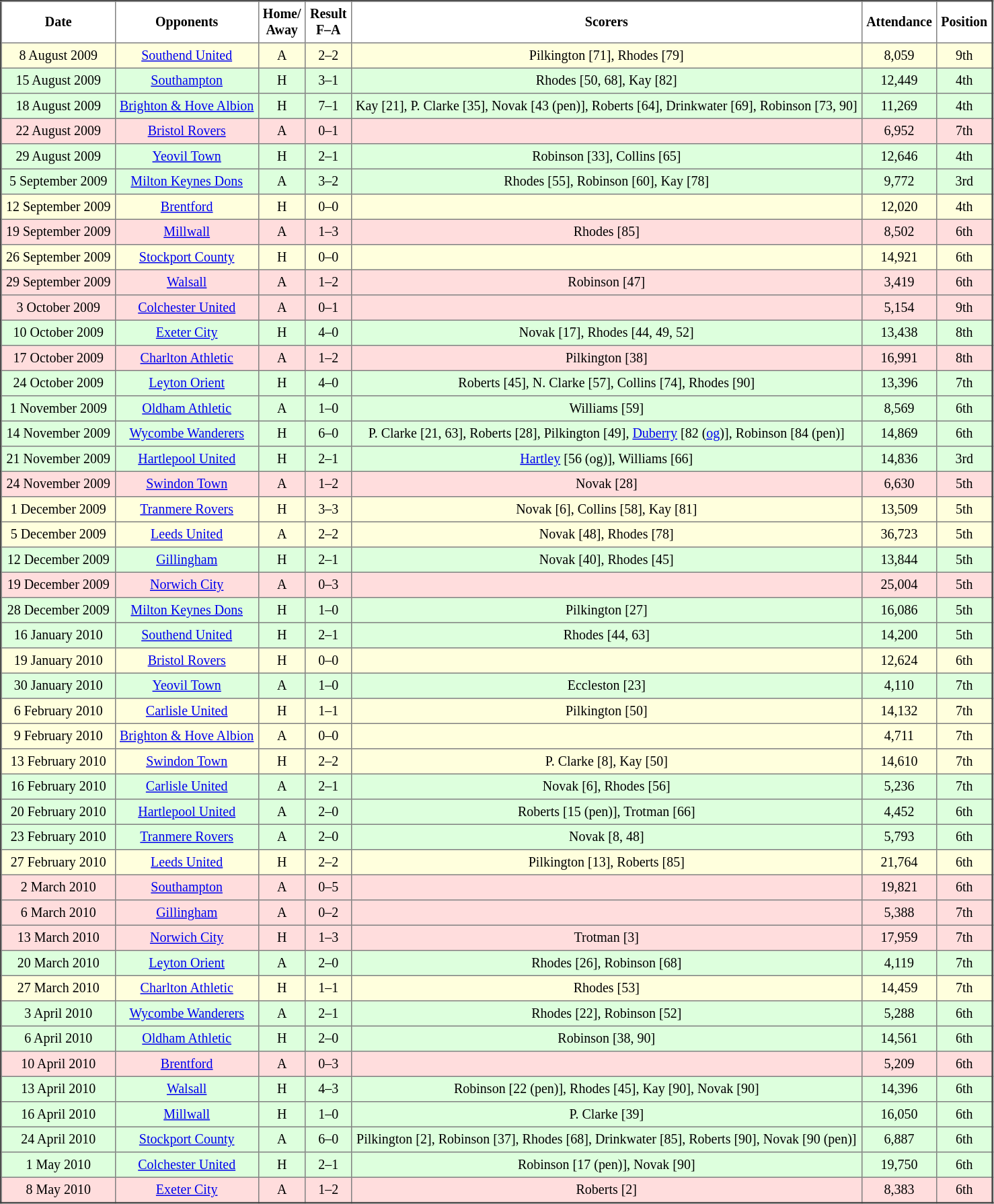<table border="2" cellpadding="4" style="border-collapse:collapse; text-align:center; font-size:smaller;">
<tr>
<th><strong>Date</strong></th>
<th><strong>Opponents</strong></th>
<th><strong>Home/<br>Away</strong></th>
<th><strong>Result<br>F–A</strong></th>
<th><strong>Scorers</strong></th>
<th><strong>Attendance</strong></th>
<th><strong>Position</strong></th>
</tr>
<tr bgcolor="#ffffdd">
<td>8 August 2009</td>
<td><a href='#'>Southend United</a></td>
<td>A</td>
<td>2–2</td>
<td>Pilkington [71], Rhodes [79]</td>
<td>8,059</td>
<td>9th</td>
</tr>
<tr bgcolor="#ddffdd">
<td>15 August 2009</td>
<td><a href='#'>Southampton</a></td>
<td>H</td>
<td>3–1</td>
<td>Rhodes [50, 68], Kay [82]</td>
<td>12,449</td>
<td>4th</td>
</tr>
<tr bgcolor="#ddffdd">
<td>18 August 2009</td>
<td><a href='#'>Brighton & Hove Albion</a></td>
<td>H</td>
<td>7–1</td>
<td>Kay [21], P. Clarke [35], Novak [43 (pen)], Roberts [64], Drinkwater [69], Robinson [73, 90]</td>
<td>11,269</td>
<td>4th</td>
</tr>
<tr bgcolor="#ffdddd">
<td>22 August 2009</td>
<td><a href='#'>Bristol Rovers</a></td>
<td>A</td>
<td>0–1</td>
<td></td>
<td>6,952</td>
<td>7th</td>
</tr>
<tr bgcolor="#ddffdd">
<td>29 August 2009</td>
<td><a href='#'>Yeovil Town</a></td>
<td>H</td>
<td>2–1</td>
<td>Robinson [33], Collins [65]</td>
<td>12,646</td>
<td>4th</td>
</tr>
<tr bgcolor="#ddffdd">
<td>5 September 2009</td>
<td><a href='#'>Milton Keynes Dons</a></td>
<td>A</td>
<td>3–2</td>
<td>Rhodes [55], Robinson [60], Kay [78]</td>
<td>9,772</td>
<td>3rd</td>
</tr>
<tr bgcolor="#ffffdd">
<td>12 September 2009</td>
<td><a href='#'>Brentford</a></td>
<td>H</td>
<td>0–0</td>
<td></td>
<td>12,020</td>
<td>4th</td>
</tr>
<tr bgcolor="#ffdddd">
<td>19 September 2009</td>
<td><a href='#'>Millwall</a></td>
<td>A</td>
<td>1–3</td>
<td>Rhodes [85]</td>
<td>8,502</td>
<td>6th</td>
</tr>
<tr bgcolor="#ffffdd">
<td>26 September 2009</td>
<td><a href='#'>Stockport County</a></td>
<td>H</td>
<td>0–0</td>
<td></td>
<td>14,921</td>
<td>6th</td>
</tr>
<tr bgcolor="#ffdddd">
<td>29 September 2009</td>
<td><a href='#'>Walsall</a></td>
<td>A</td>
<td>1–2</td>
<td>Robinson [47]</td>
<td>3,419</td>
<td>6th</td>
</tr>
<tr bgcolor="#ffdddd">
<td>3 October 2009</td>
<td><a href='#'>Colchester United</a></td>
<td>A</td>
<td>0–1</td>
<td></td>
<td>5,154</td>
<td>9th</td>
</tr>
<tr bgcolor="#ddffdd">
<td>10 October 2009</td>
<td><a href='#'>Exeter City</a></td>
<td>H</td>
<td>4–0</td>
<td>Novak [17], Rhodes [44, 49, 52]</td>
<td>13,438</td>
<td>8th</td>
</tr>
<tr bgcolor="#ffdddd">
<td>17 October 2009</td>
<td><a href='#'>Charlton Athletic</a></td>
<td>A</td>
<td>1–2</td>
<td>Pilkington [38]</td>
<td>16,991</td>
<td>8th</td>
</tr>
<tr bgcolor="#ddffdd">
<td>24 October 2009</td>
<td><a href='#'>Leyton Orient</a></td>
<td>H</td>
<td>4–0</td>
<td>Roberts [45], N. Clarke [57], Collins [74], Rhodes [90]</td>
<td>13,396</td>
<td>7th</td>
</tr>
<tr bgcolor="#ddffdd">
<td>1 November 2009</td>
<td><a href='#'>Oldham Athletic</a></td>
<td>A</td>
<td>1–0</td>
<td>Williams [59]</td>
<td>8,569</td>
<td>6th</td>
</tr>
<tr bgcolor="#ddffdd">
<td>14 November 2009</td>
<td><a href='#'>Wycombe Wanderers</a></td>
<td>H</td>
<td>6–0</td>
<td>P. Clarke [21, 63], Roberts [28], Pilkington [49], <a href='#'>Duberry</a> [82 (<a href='#'>og</a>)], Robinson [84 (pen)]</td>
<td>14,869</td>
<td>6th</td>
</tr>
<tr bgcolor="#ddffdd">
<td>21 November 2009</td>
<td><a href='#'>Hartlepool United</a></td>
<td>H</td>
<td>2–1</td>
<td><a href='#'>Hartley</a> [56 (og)], Williams [66]</td>
<td>14,836</td>
<td>3rd</td>
</tr>
<tr bgcolor="#ffdddd">
<td>24 November 2009</td>
<td><a href='#'>Swindon Town</a></td>
<td>A</td>
<td>1–2</td>
<td>Novak [28]</td>
<td>6,630</td>
<td>5th</td>
</tr>
<tr bgcolor="#ffffdd">
<td>1 December 2009</td>
<td><a href='#'>Tranmere Rovers</a></td>
<td>H</td>
<td>3–3</td>
<td>Novak [6], Collins [58], Kay [81]</td>
<td>13,509</td>
<td>5th</td>
</tr>
<tr bgcolor="#ffffdd">
<td>5 December 2009</td>
<td><a href='#'>Leeds United</a></td>
<td>A</td>
<td>2–2</td>
<td>Novak [48], Rhodes [78]</td>
<td>36,723</td>
<td>5th</td>
</tr>
<tr bgcolor="#ddffdd">
<td>12 December 2009</td>
<td><a href='#'>Gillingham</a></td>
<td>H</td>
<td>2–1</td>
<td>Novak [40], Rhodes [45]</td>
<td>13,844</td>
<td>5th</td>
</tr>
<tr bgcolor="#ffdddd">
<td>19 December 2009</td>
<td><a href='#'>Norwich City</a></td>
<td>A</td>
<td>0–3</td>
<td></td>
<td>25,004</td>
<td>5th</td>
</tr>
<tr bgcolor="#ddffdd">
<td>28 December 2009</td>
<td><a href='#'>Milton Keynes Dons</a></td>
<td>H</td>
<td>1–0</td>
<td>Pilkington [27]</td>
<td>16,086</td>
<td>5th</td>
</tr>
<tr bgcolor="#ddffdd">
<td>16 January 2010</td>
<td><a href='#'>Southend United</a></td>
<td>H</td>
<td>2–1</td>
<td>Rhodes [44, 63]</td>
<td>14,200</td>
<td>5th</td>
</tr>
<tr bgcolor="#ffffdd">
<td>19 January 2010</td>
<td><a href='#'>Bristol Rovers</a></td>
<td>H</td>
<td>0–0</td>
<td></td>
<td>12,624</td>
<td>6th</td>
</tr>
<tr bgcolor="#ddffdd">
<td>30 January 2010</td>
<td><a href='#'>Yeovil Town</a></td>
<td>A</td>
<td>1–0</td>
<td>Eccleston [23]</td>
<td>4,110</td>
<td>7th</td>
</tr>
<tr bgcolor="#ffffdd">
<td>6 February 2010</td>
<td><a href='#'>Carlisle United</a></td>
<td>H</td>
<td>1–1</td>
<td>Pilkington [50]</td>
<td>14,132</td>
<td>7th</td>
</tr>
<tr bgcolor="#ffffdd">
<td>9 February 2010</td>
<td><a href='#'>Brighton & Hove Albion</a></td>
<td>A</td>
<td>0–0</td>
<td></td>
<td>4,711</td>
<td>7th</td>
</tr>
<tr bgcolor="#ffffdd">
<td>13 February 2010</td>
<td><a href='#'>Swindon Town</a></td>
<td>H</td>
<td>2–2</td>
<td>P. Clarke [8], Kay [50]</td>
<td>14,610</td>
<td>7th</td>
</tr>
<tr bgcolor="#ddffdd">
<td>16 February 2010</td>
<td><a href='#'>Carlisle United</a></td>
<td>A</td>
<td>2–1</td>
<td>Novak [6], Rhodes [56]</td>
<td>5,236</td>
<td>7th</td>
</tr>
<tr bgcolor="#ddffdd">
<td>20 February 2010</td>
<td><a href='#'>Hartlepool United</a></td>
<td>A</td>
<td>2–0</td>
<td>Roberts [15 (pen)], Trotman [66]</td>
<td>4,452</td>
<td>6th</td>
</tr>
<tr bgcolor="#ddffdd">
<td>23 February 2010</td>
<td><a href='#'>Tranmere Rovers</a></td>
<td>A</td>
<td>2–0</td>
<td>Novak [8, 48]</td>
<td>5,793</td>
<td>6th</td>
</tr>
<tr bgcolor="#ffffdd">
<td>27 February 2010</td>
<td><a href='#'>Leeds United</a></td>
<td>H</td>
<td>2–2</td>
<td>Pilkington [13], Roberts [85]</td>
<td>21,764</td>
<td>6th</td>
</tr>
<tr bgcolor="#ffdddd">
<td>2 March 2010</td>
<td><a href='#'>Southampton</a></td>
<td>A</td>
<td>0–5</td>
<td></td>
<td>19,821</td>
<td>6th</td>
</tr>
<tr bgcolor="#ffdddd">
<td>6 March 2010</td>
<td><a href='#'>Gillingham</a></td>
<td>A</td>
<td>0–2</td>
<td></td>
<td>5,388</td>
<td>7th</td>
</tr>
<tr bgcolor="#ffdddd">
<td>13 March 2010</td>
<td><a href='#'>Norwich City</a></td>
<td>H</td>
<td>1–3</td>
<td>Trotman [3]</td>
<td>17,959</td>
<td>7th</td>
</tr>
<tr bgcolor="#ddffdd">
<td>20 March 2010</td>
<td><a href='#'>Leyton Orient</a></td>
<td>A</td>
<td>2–0</td>
<td>Rhodes [26], Robinson [68]</td>
<td>4,119</td>
<td>7th</td>
</tr>
<tr bgcolor="#ffffdd">
<td>27 March 2010</td>
<td><a href='#'>Charlton Athletic</a></td>
<td>H</td>
<td>1–1</td>
<td>Rhodes [53]</td>
<td>14,459</td>
<td>7th</td>
</tr>
<tr bgcolor="#ddffdd">
<td>3 April 2010</td>
<td><a href='#'>Wycombe Wanderers</a></td>
<td>A</td>
<td>2–1</td>
<td>Rhodes [22], Robinson [52]</td>
<td>5,288</td>
<td>6th</td>
</tr>
<tr bgcolor="#ddffdd">
<td>6 April 2010</td>
<td><a href='#'>Oldham Athletic</a></td>
<td>H</td>
<td>2–0</td>
<td>Robinson [38, 90]</td>
<td>14,561</td>
<td>6th</td>
</tr>
<tr bgcolor="#ffdddd">
<td>10 April 2010</td>
<td><a href='#'>Brentford</a></td>
<td>A</td>
<td>0–3</td>
<td></td>
<td>5,209</td>
<td>6th</td>
</tr>
<tr bgcolor="#ddffdd">
<td>13 April 2010</td>
<td><a href='#'>Walsall</a></td>
<td>H</td>
<td>4–3</td>
<td>Robinson [22 (pen)], Rhodes [45], Kay [90], Novak [90]</td>
<td>14,396</td>
<td>6th</td>
</tr>
<tr bgcolor="#ddffdd">
<td>16 April 2010</td>
<td><a href='#'>Millwall</a></td>
<td>H</td>
<td>1–0</td>
<td>P. Clarke [39]</td>
<td>16,050</td>
<td>6th</td>
</tr>
<tr bgcolor="#ddffdd">
<td>24 April 2010</td>
<td><a href='#'>Stockport County</a></td>
<td>A</td>
<td>6–0</td>
<td>Pilkington [2], Robinson [37], Rhodes [68], Drinkwater [85], Roberts [90], Novak [90 (pen)]</td>
<td>6,887</td>
<td>6th</td>
</tr>
<tr bgcolor="#ddffdd">
<td>1 May 2010</td>
<td><a href='#'>Colchester United</a></td>
<td>H</td>
<td>2–1</td>
<td>Robinson [17 (pen)], Novak [90]</td>
<td>19,750</td>
<td>6th</td>
</tr>
<tr bgcolor="#ffdddd">
<td>8 May 2010</td>
<td><a href='#'>Exeter City</a></td>
<td>A</td>
<td>1–2</td>
<td>Roberts [2]</td>
<td>8,383</td>
<td>6th</td>
</tr>
</table>
